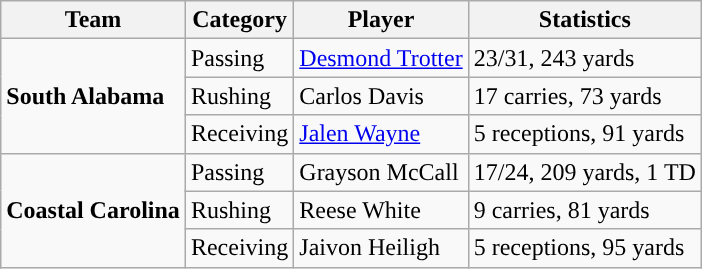<table class="wikitable" style="float: left;">
<tr>
<th>Team</th>
<th>Category</th>
<th>Player</th>
<th>Statistics</th>
</tr>
<tr>
<td rowspan=3><strong>South Alabama</strong></td>
<td>Passing</td>
<td><a href='#'>Desmond Trotter</a></td>
<td>23/31, 243 yards</td>
</tr>
<tr>
<td>Rushing</td>
<td>Carlos Davis</td>
<td>17 carries, 73 yards</td>
</tr>
<tr>
<td>Receiving</td>
<td><a href='#'>Jalen Wayne</a></td>
<td>5 receptions, 91 yards</td>
</tr>
<tr>
<td rowspan=3><strong>Coastal Carolina</strong></td>
<td>Passing</td>
<td>Grayson McCall</td>
<td>17/24, 209 yards, 1 TD</td>
</tr>
<tr>
<td>Rushing</td>
<td>Reese White</td>
<td>9 carries, 81 yards</td>
</tr>
<tr>
<td>Receiving</td>
<td>Jaivon Heiligh</td>
<td>5 receptions, 95 yards</td>
</tr>
</table>
